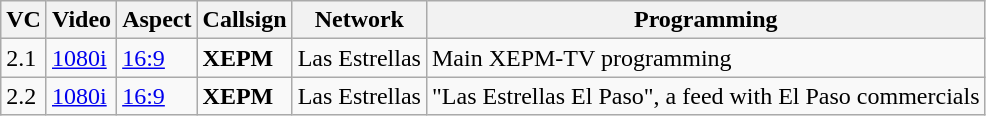<table class="wikitable sortable">
<tr>
<th>VC</th>
<th>Video</th>
<th>Aspect</th>
<th>Callsign</th>
<th>Network</th>
<th>Programming</th>
</tr>
<tr>
<td>2.1</td>
<td><a href='#'>1080i</a></td>
<td><a href='#'>16:9</a></td>
<td><strong>XEPM</strong></td>
<td>Las Estrellas</td>
<td>Main XEPM-TV programming</td>
</tr>
<tr>
<td>2.2</td>
<td><a href='#'>1080i</a></td>
<td><a href='#'>16:9</a></td>
<td><strong>XEPM</strong></td>
<td>Las Estrellas</td>
<td>"Las Estrellas El Paso", a feed with El Paso commercials</td>
</tr>
</table>
